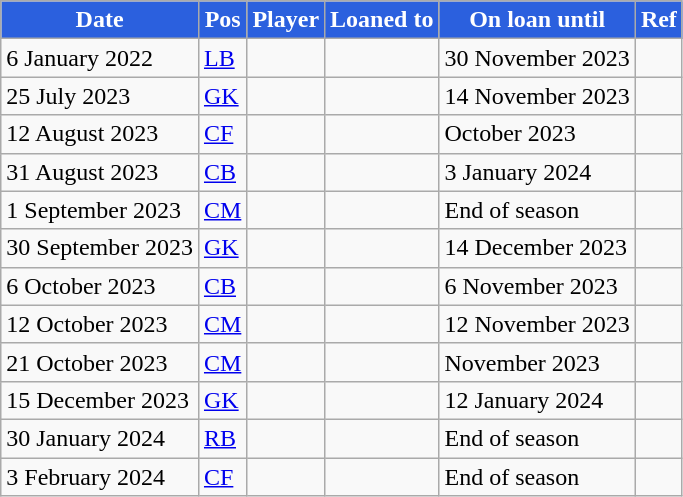<table class="wikitable plainrowheaders sortable">
<tr>
<th style="background:#2B60DE; color:#fff;">Date</th>
<th style="background:#2B60DE; color:#fff;">Pos</th>
<th style="background:#2B60DE; color:#fff;">Player</th>
<th style="background:#2B60DE; color:#fff;">Loaned to</th>
<th style="background:#2B60DE; color:#fff;">On loan until</th>
<th style="background:#2B60DE; color:#fff;">Ref</th>
</tr>
<tr>
<td>6 January 2022</td>
<td><a href='#'>LB</a></td>
<td></td>
<td></td>
<td>30 November 2023</td>
<td></td>
</tr>
<tr>
<td>25 July 2023</td>
<td><a href='#'>GK</a></td>
<td></td>
<td></td>
<td>14 November 2023</td>
<td></td>
</tr>
<tr>
<td>12 August 2023</td>
<td><a href='#'>CF</a></td>
<td></td>
<td></td>
<td>October 2023</td>
<td></td>
</tr>
<tr>
<td>31 August 2023</td>
<td><a href='#'>CB</a></td>
<td></td>
<td></td>
<td>3 January 2024</td>
<td></td>
</tr>
<tr>
<td>1 September 2023</td>
<td><a href='#'>CM</a></td>
<td></td>
<td></td>
<td>End of season</td>
<td></td>
</tr>
<tr>
<td>30 September 2023</td>
<td><a href='#'>GK</a></td>
<td></td>
<td></td>
<td>14 December 2023</td>
<td></td>
</tr>
<tr>
<td>6 October 2023</td>
<td><a href='#'>CB</a></td>
<td></td>
<td></td>
<td>6 November 2023</td>
<td></td>
</tr>
<tr>
<td>12 October 2023</td>
<td><a href='#'>CM</a></td>
<td></td>
<td></td>
<td>12 November 2023</td>
<td></td>
</tr>
<tr>
<td>21 October 2023</td>
<td><a href='#'>CM</a></td>
<td></td>
<td></td>
<td>November 2023</td>
<td></td>
</tr>
<tr>
<td>15 December 2023</td>
<td><a href='#'>GK</a></td>
<td></td>
<td></td>
<td>12 January 2024</td>
<td></td>
</tr>
<tr>
<td>30 January 2024</td>
<td><a href='#'>RB</a></td>
<td></td>
<td></td>
<td>End of season</td>
<td></td>
</tr>
<tr>
<td>3 February 2024</td>
<td><a href='#'>CF</a></td>
<td></td>
<td></td>
<td>End of season</td>
<td></td>
</tr>
</table>
